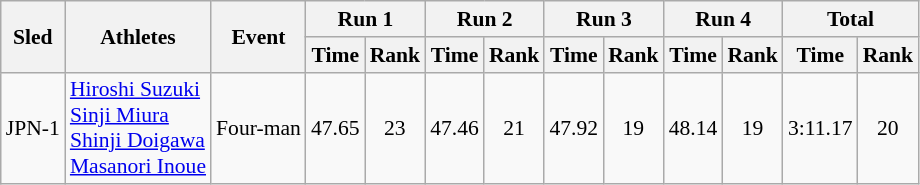<table class="wikitable"  border="1" style="font-size:90%">
<tr>
<th rowspan="2">Sled</th>
<th rowspan="2">Athletes</th>
<th rowspan="2">Event</th>
<th colspan="2">Run 1</th>
<th colspan="2">Run 2</th>
<th colspan="2">Run 3</th>
<th colspan="2">Run 4</th>
<th colspan="2">Total</th>
</tr>
<tr>
<th>Time</th>
<th>Rank</th>
<th>Time</th>
<th>Rank</th>
<th>Time</th>
<th>Rank</th>
<th>Time</th>
<th>Rank</th>
<th>Time</th>
<th>Rank</th>
</tr>
<tr>
<td align="center">JPN-1</td>
<td><a href='#'>Hiroshi Suzuki</a><br><a href='#'>Sinji Miura</a><br><a href='#'>Shinji Doigawa</a><br><a href='#'>Masanori Inoue</a></td>
<td>Four-man</td>
<td align="center">47.65</td>
<td align="center">23</td>
<td align="center">47.46</td>
<td align="center">21</td>
<td align="center">47.92</td>
<td align="center">19</td>
<td align="center">48.14</td>
<td align="center">19</td>
<td align="center">3:11.17</td>
<td align="center">20</td>
</tr>
</table>
